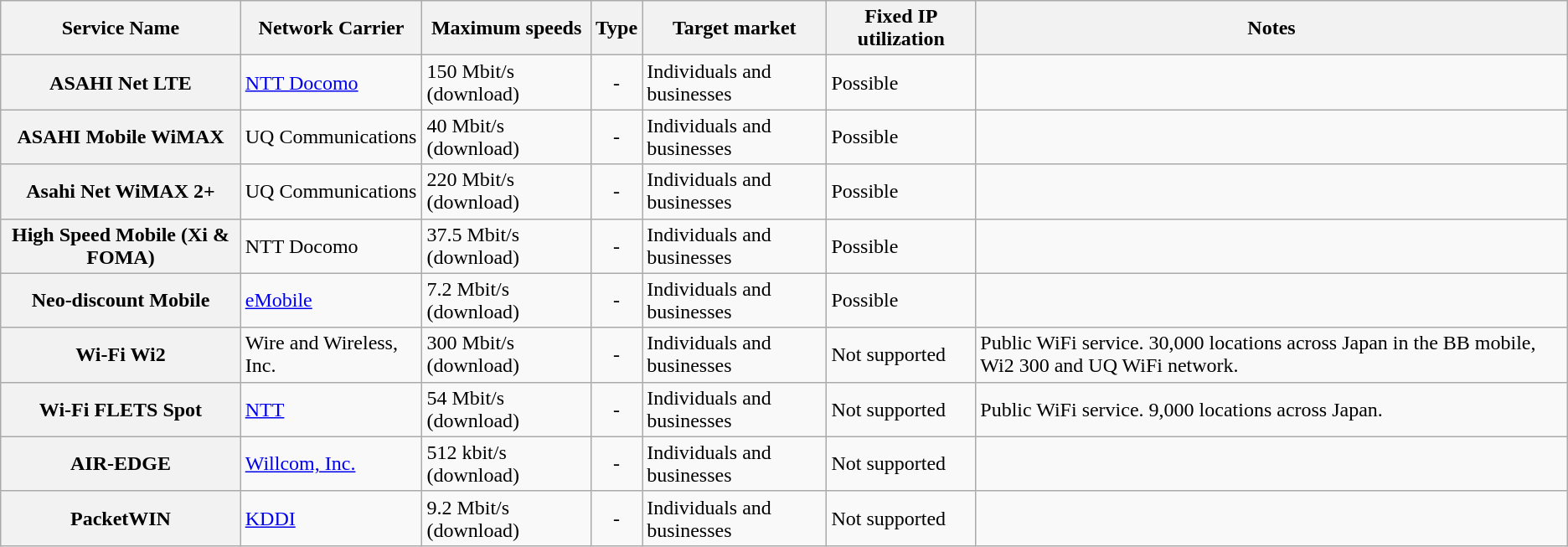<table class="wikitable">
<tr>
<th>Service Name</th>
<th>Network Carrier</th>
<th>Maximum speeds</th>
<th>Type</th>
<th>Target market</th>
<th>Fixed IP utilization</th>
<th>Notes</th>
</tr>
<tr>
<th>ASAHI Net LTE</th>
<td><a href='#'>NTT Docomo</a></td>
<td>150 Mbit/s (download)</td>
<td align="center">-</td>
<td>Individuals and businesses</td>
<td>Possible</td>
<td></td>
</tr>
<tr>
<th>ASAHI Mobile WiMAX</th>
<td>UQ Communications</td>
<td>40 Mbit/s (download)</td>
<td align="center">-</td>
<td>Individuals and businesses</td>
<td>Possible</td>
<td></td>
</tr>
<tr>
<th>Asahi Net WiMAX 2+</th>
<td>UQ Communications</td>
<td>220 Mbit/s (download)</td>
<td align="center">-</td>
<td>Individuals and businesses</td>
<td>Possible</td>
<td></td>
</tr>
<tr>
<th>High Speed Mobile (Xi & FOMA)</th>
<td>NTT Docomo</td>
<td>37.5 Mbit/s (download)</td>
<td align="center">-</td>
<td>Individuals and businesses</td>
<td>Possible</td>
<td></td>
</tr>
<tr>
<th>Neo-discount Mobile</th>
<td><a href='#'>eMobile</a></td>
<td>7.2 Mbit/s (download)</td>
<td align="center">-</td>
<td>Individuals and businesses</td>
<td>Possible</td>
<td></td>
</tr>
<tr>
<th>Wi-Fi Wi2</th>
<td>Wire and Wireless, Inc.</td>
<td>300 Mbit/s (download)</td>
<td align="center">-</td>
<td>Individuals and businesses</td>
<td>Not supported</td>
<td>Public WiFi service. 30,000 locations across Japan in the BB mobile, Wi2 300 and UQ WiFi network.</td>
</tr>
<tr>
<th>Wi-Fi FLETS Spot</th>
<td><a href='#'>NTT</a></td>
<td>54 Mbit/s (download)</td>
<td align="center">-</td>
<td>Individuals and businesses</td>
<td>Not supported</td>
<td>Public WiFi service. 9,000 locations across Japan.</td>
</tr>
<tr>
<th>AIR-EDGE</th>
<td><a href='#'>Willcom, Inc.</a></td>
<td>512 kbit/s (download)</td>
<td align="center">-</td>
<td>Individuals and businesses</td>
<td>Not supported</td>
<td></td>
</tr>
<tr>
<th>PacketWIN</th>
<td><a href='#'>KDDI</a></td>
<td>9.2 Mbit/s (download)</td>
<td align="center">-</td>
<td>Individuals and businesses</td>
<td>Not supported</td>
<td></td>
</tr>
</table>
